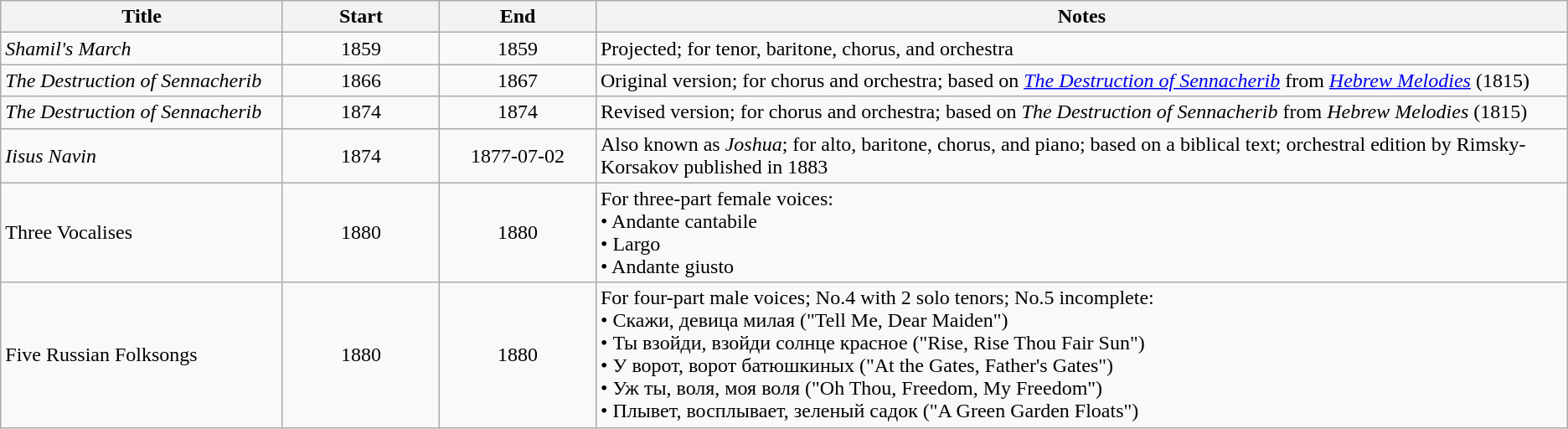<table class="wikitable sortable">
<tr>
<th style="width:18%;">Title</th>
<th style="width:10%;">Start</th>
<th style="width:10%;">End</th>
<th style="width:62%;">Notes</th>
</tr>
<tr>
<td><em>Shamil's March</em></td>
<td align="center">1859</td>
<td align=center>1859</td>
<td>Projected; for tenor, baritone, chorus, and orchestra</td>
</tr>
<tr>
<td><em>The Destruction of Sennacherib</em></td>
<td align="center">1866</td>
<td align=center>1867</td>
<td>Original version; for chorus and orchestra; based on <em><a href='#'>The Destruction of Sennacherib</a></em> from <em><a href='#'>Hebrew Melodies</a></em> (1815)</td>
</tr>
<tr>
<td><em>The Destruction of Sennacherib</em></td>
<td align="center">1874</td>
<td align=center>1874</td>
<td>Revised version; for chorus and orchestra; based on <em>The Destruction of Sennacherib</em> from <em>Hebrew Melodies</em> (1815)</td>
</tr>
<tr>
<td><em>Iisus Navin</em></td>
<td align="center">1874</td>
<td align=center>1877-07-02</td>
<td>Also known as <em>Joshua</em>; for alto, baritone, chorus, and piano; based on a biblical text; orchestral edition by Rimsky-Korsakov published in 1883</td>
</tr>
<tr>
<td>Three Vocalises</td>
<td align=center>1880</td>
<td align=center>1880</td>
<td>For three-part female voices:<br>• Andante cantabile<br>
• Largo<br>
• Andante giusto</td>
</tr>
<tr>
<td>Five Russian Folksongs</td>
<td align=center>1880</td>
<td align=center>1880</td>
<td>For four-part male voices; No.4 with 2 solo tenors; No.5 incomplete:<br>• Скажи, девица милая ("Tell Me, Dear Maiden")<br>
• Ты взойди, взойди солнце красное ("Rise, Rise Thou Fair Sun")<br>
• У ворот, ворот батюшкиных ("At the Gates, Father's Gates")<br>
• Уж ты, воля, моя воля ("Oh Thou, Freedom, My Freedom")<br>
• Плывет, восплывает, зеленый садок ("A Green Garden Floats")</td>
</tr>
</table>
